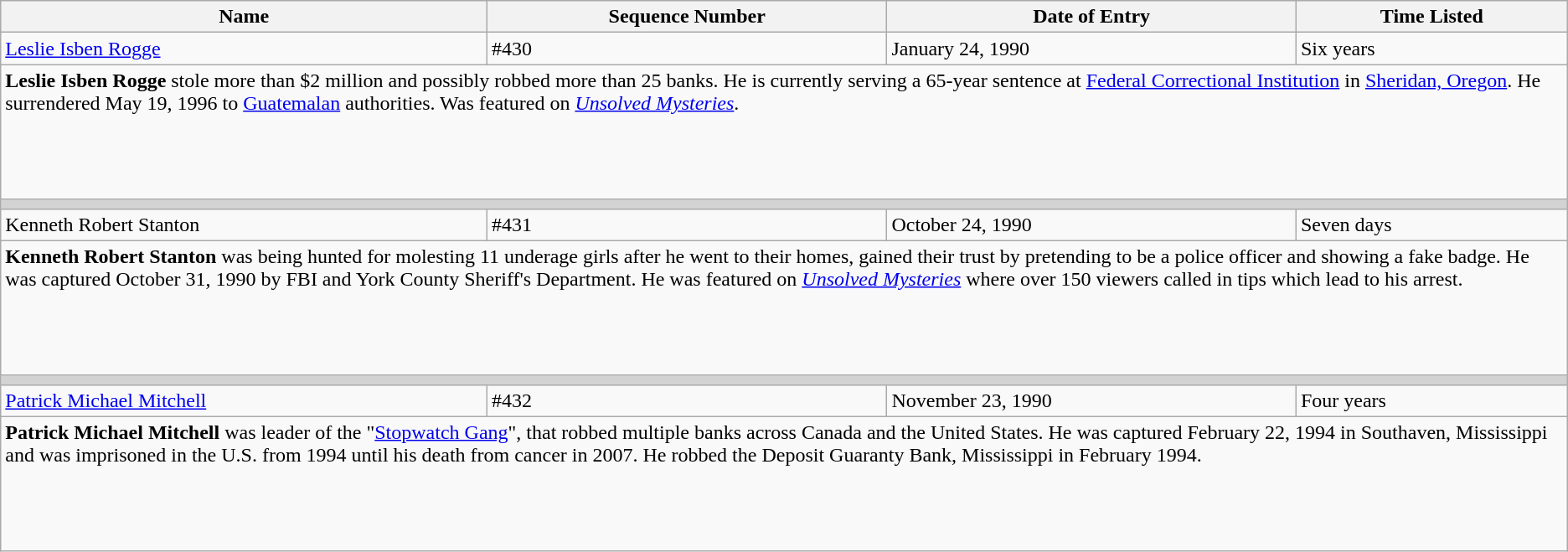<table class="wikitable">
<tr>
<th>Name</th>
<th>Sequence Number</th>
<th>Date of Entry</th>
<th>Time Listed</th>
</tr>
<tr>
<td height="10"><a href='#'>Leslie Isben Rogge</a></td>
<td>#430</td>
<td>January 24, 1990</td>
<td>Six years</td>
</tr>
<tr>
<td colspan="4" valign="top" height="100"><strong>Leslie Isben Rogge</strong> stole more than $2 million and possibly robbed more than 25 banks. He is currently serving a 65-year sentence at <a href='#'>Federal Correctional Institution</a> in <a href='#'>Sheridan, Oregon</a>. He surrendered May 19, 1996 to <a href='#'>Guatemalan</a> authorities. Was featured on <em><a href='#'>Unsolved Mysteries</a></em>.</td>
</tr>
<tr>
<td colSpan="4" style="background-color:lightgrey;"></td>
</tr>
<tr>
<td height="10">Kenneth Robert Stanton</td>
<td>#431</td>
<td>October 24, 1990</td>
<td>Seven days</td>
</tr>
<tr>
<td colspan="4" valign="top" height="100"><strong>Kenneth Robert Stanton</strong> was being hunted for molesting 11 underage girls after he went to their homes, gained their trust by pretending to be a police officer and showing a fake badge. He was captured October 31, 1990 by FBI and York County Sheriff's Department. He was featured on <em><a href='#'>Unsolved Mysteries</a></em> where over 150 viewers called in tips which lead to his arrest.</td>
</tr>
<tr>
<td colSpan="4" style="background-color:lightgrey;"></td>
</tr>
<tr>
<td height="10"><a href='#'>Patrick Michael Mitchell</a></td>
<td>#432</td>
<td>November 23, 1990</td>
<td>Four years</td>
</tr>
<tr>
<td colspan="4" valign="top" height="100"><strong>Patrick Michael Mitchell</strong> was leader of the "<a href='#'>Stopwatch Gang</a>", that robbed multiple banks across Canada and the United States. He was captured February 22, 1994 in Southaven, Mississippi and was imprisoned in the U.S. from 1994 until his death from cancer in 2007. He robbed the Deposit Guaranty Bank, Mississippi in February 1994.</td>
</tr>
</table>
